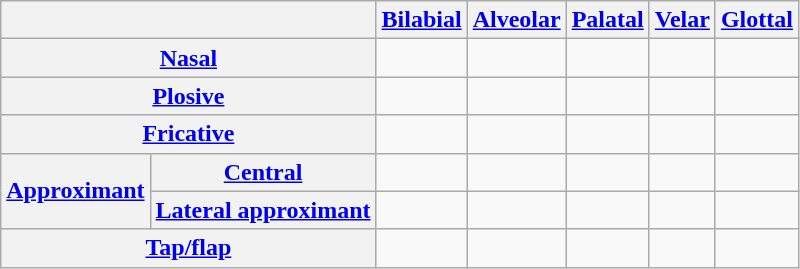<table class="wikitable" style="text-align:center;">
<tr>
<th colspan="2"></th>
<th><a href='#'>Bilabial</a></th>
<th><a href='#'>Alveolar</a></th>
<th><a href='#'>Palatal</a></th>
<th><a href='#'>Velar</a></th>
<th><a href='#'>Glottal</a></th>
</tr>
<tr>
<th colspan="2"><a href='#'>Nasal</a></th>
<td></td>
<td></td>
<td></td>
<td></td>
<td></td>
</tr>
<tr>
<th colspan="2"><a href='#'>Plosive</a></th>
<td></td>
<td></td>
<td></td>
<td></td>
<td></td>
</tr>
<tr>
<th colspan="2"><a href='#'>Fricative</a></th>
<td></td>
<td></td>
<td></td>
<td></td>
<td></td>
</tr>
<tr>
<th rowspan="2"><a href='#'>Approximant</a></th>
<th><a href='#'>Central</a></th>
<td></td>
<td></td>
<td></td>
<td></td>
<td></td>
</tr>
<tr>
<th><a href='#'>Lateral approximant</a></th>
<td></td>
<td></td>
<td></td>
<td></td>
<td></td>
</tr>
<tr>
<th colspan="2"><a href='#'>Tap/flap</a></th>
<td></td>
<td></td>
<td></td>
<td></td>
<td></td>
</tr>
</table>
